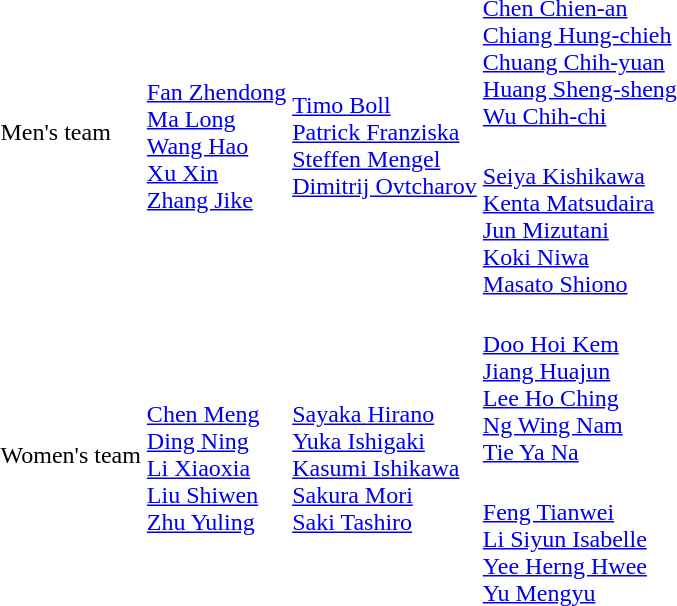<table>
<tr>
<td rowspan=2>Men's team <br></td>
<td rowspan=2><br><a href='#'>Fan Zhendong</a><br><a href='#'>Ma Long</a><br><a href='#'>Wang Hao</a><br><a href='#'>Xu Xin</a><br><a href='#'>Zhang Jike</a></td>
<td rowspan=2><br><a href='#'>Timo Boll</a><br><a href='#'>Patrick Franziska</a><br><a href='#'>Steffen Mengel</a><br><a href='#'>Dimitrij Ovtcharov</a></td>
<td><br><a href='#'>Chen Chien-an</a><br><a href='#'>Chiang Hung-chieh</a><br><a href='#'>Chuang Chih-yuan</a><br><a href='#'>Huang Sheng-sheng</a><br><a href='#'>Wu Chih-chi</a></td>
</tr>
<tr>
<td><br><a href='#'>Seiya Kishikawa</a><br><a href='#'>Kenta Matsudaira</a><br><a href='#'>Jun Mizutani</a><br><a href='#'>Koki Niwa</a><br><a href='#'>Masato Shiono</a></td>
</tr>
<tr>
<td rowspan=2>Women's team <br></td>
<td rowspan=2><br><a href='#'>Chen Meng</a><br><a href='#'>Ding Ning</a><br><a href='#'>Li Xiaoxia</a><br><a href='#'>Liu Shiwen</a><br><a href='#'>Zhu Yuling</a></td>
<td rowspan=2><br><a href='#'>Sayaka Hirano</a><br><a href='#'>Yuka Ishigaki</a><br><a href='#'>Kasumi Ishikawa</a><br><a href='#'>Sakura Mori</a><br><a href='#'>Saki Tashiro</a></td>
<td><br><a href='#'>Doo Hoi Kem</a><br><a href='#'>Jiang Huajun</a><br><a href='#'>Lee Ho Ching</a><br><a href='#'>Ng Wing Nam</a><br><a href='#'>Tie Ya Na</a></td>
</tr>
<tr>
<td><br><a href='#'>Feng Tianwei</a><br><a href='#'>Li Siyun Isabelle</a><br><a href='#'>Yee Herng Hwee</a><br><a href='#'>Yu Mengyu</a></td>
</tr>
</table>
